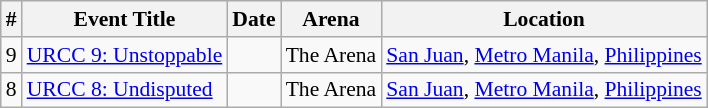<table class="sortable wikitable succession-box" style="font-size:90%;">
<tr>
<th scope="col">#</th>
<th scope="col">Event Title</th>
<th scope="col">Date</th>
<th scope="col">Arena</th>
<th scope="col">Location</th>
</tr>
<tr>
<td align=center>9</td>
<td><a href='#'>URCC 9: Unstoppable</a></td>
<td></td>
<td>The Arena</td>
<td><a href='#'>San Juan</a>, <a href='#'>Metro Manila</a>, <a href='#'>Philippines</a></td>
</tr>
<tr>
<td align=center>8</td>
<td><a href='#'>URCC 8: Undisputed</a></td>
<td></td>
<td>The Arena</td>
<td><a href='#'>San Juan</a>, <a href='#'>Metro Manila</a>, <a href='#'>Philippines</a></td>
</tr>
</table>
